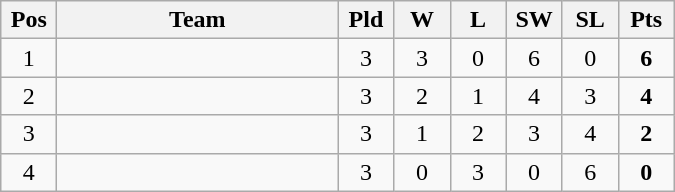<table class="wikitable" style="text-align: center;">
<tr>
<th width="30">Pos</th>
<th width="180">Team</th>
<th width="30">Pld</th>
<th width="30">W</th>
<th width="30">L</th>
<th width="30">SW</th>
<th width="30">SL</th>
<th width="30">Pts</th>
</tr>
<tr>
<td>1</td>
<td align="left"></td>
<td>3</td>
<td>3</td>
<td>0</td>
<td>6</td>
<td>0</td>
<td><strong>6</strong></td>
</tr>
<tr>
<td>2</td>
<td align="left"></td>
<td>3</td>
<td>2</td>
<td>1</td>
<td>4</td>
<td>3</td>
<td><strong>4</strong></td>
</tr>
<tr>
<td>3</td>
<td align="left"></td>
<td>3</td>
<td>1</td>
<td>2</td>
<td>3</td>
<td>4</td>
<td><strong>2</strong></td>
</tr>
<tr>
<td>4</td>
<td align="left"></td>
<td>3</td>
<td>0</td>
<td>3</td>
<td>0</td>
<td>6</td>
<td><strong>0</strong></td>
</tr>
</table>
